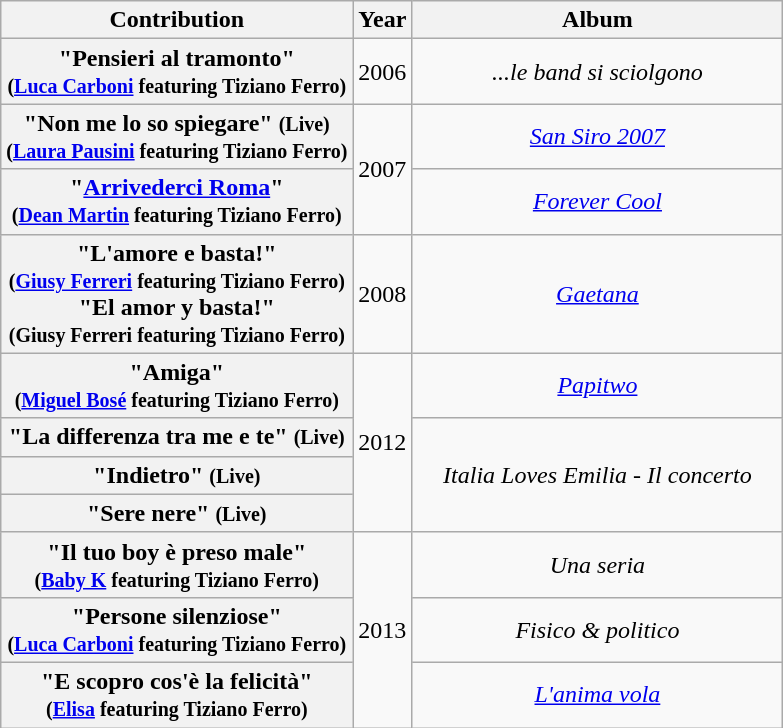<table class="wikitable plainrowheaders" style="text-align:center;" border="1">
<tr>
<th scope="col">Contribution</th>
<th scope="col">Year</th>
<th scope="col" style="width:15em;">Album</th>
</tr>
<tr>
<th scope="row">"Pensieri al tramonto"<br><small>(<a href='#'>Luca Carboni</a> featuring Tiziano Ferro)</small></th>
<td>2006</td>
<td><em>...le band si sciolgono</em></td>
</tr>
<tr>
<th scope="row">"Non me lo so spiegare" <small>(Live)</small><br><small>(<a href='#'>Laura Pausini</a> featuring Tiziano Ferro)</small></th>
<td rowspan="2">2007</td>
<td><em><a href='#'>San Siro 2007</a></em></td>
</tr>
<tr>
<th scope="row">"<a href='#'>Arrivederci Roma</a>"<br><small>(<a href='#'>Dean Martin</a> featuring Tiziano Ferro)</small></th>
<td><em><a href='#'>Forever Cool</a></em></td>
</tr>
<tr>
<th scope="row">"L'amore e basta!"<br><small>(<a href='#'>Giusy Ferreri</a> featuring Tiziano Ferro)</small> <br>"El amor y basta!"<br><small>(Giusy Ferreri featuring Tiziano Ferro)</small></th>
<td>2008</td>
<td><em><a href='#'>Gaetana</a></em></td>
</tr>
<tr>
<th scope="row">"Amiga"<br><small>(<a href='#'>Miguel Bosé</a> featuring Tiziano Ferro)</small></th>
<td rowspan="4">2012</td>
<td><em><a href='#'>Papitwo</a></em></td>
</tr>
<tr>
<th scope="row">"La differenza tra me e te" <small>(Live)</small></th>
<td rowspan="3"><em>Italia Loves Emilia - Il concerto</em></td>
</tr>
<tr>
<th scope="row">"Indietro" <small>(Live)</small></th>
</tr>
<tr>
<th scope="row">"Sere nere" <small>(Live)</small></th>
</tr>
<tr>
<th scope="row">"Il tuo boy è preso male"<br><small>(<a href='#'>Baby K</a> featuring Tiziano Ferro)</small></th>
<td rowspan="3">2013</td>
<td><em>Una seria</em></td>
</tr>
<tr>
<th scope="row">"Persone silenziose"<br><small>(<a href='#'>Luca Carboni</a> featuring Tiziano Ferro)</small></th>
<td><em>Fisico & politico</em></td>
</tr>
<tr>
<th scope="row">"E scopro cos'è la felicità"<br><small>(<a href='#'>Elisa</a> featuring Tiziano Ferro)</small></th>
<td><em><a href='#'>L'anima vola</a></em></td>
</tr>
</table>
